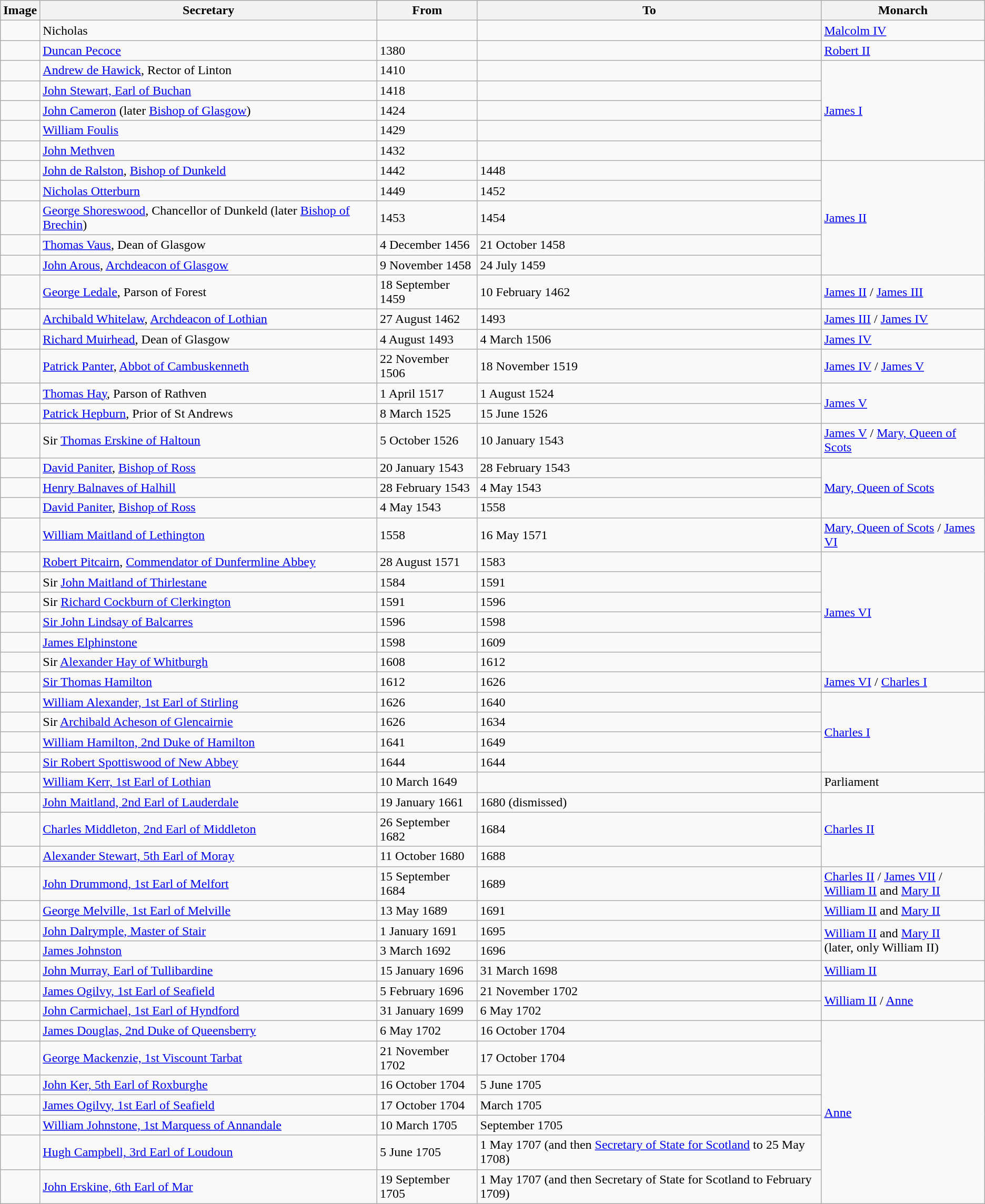<table class="wikitable">
<tr>
<th>Image</th>
<th>Secretary</th>
<th>From</th>
<th>To</th>
<th>Monarch</th>
</tr>
<tr>
<td></td>
<td>Nicholas</td>
<td></td>
<td></td>
<td><a href='#'>Malcolm IV</a></td>
</tr>
<tr>
<td></td>
<td><a href='#'>Duncan Pecoce</a></td>
<td>1380</td>
<td></td>
<td><a href='#'>Robert II</a></td>
</tr>
<tr>
<td></td>
<td><a href='#'>Andrew de Hawick</a>, Rector of Linton</td>
<td>1410</td>
<td></td>
<td rowspan=5><a href='#'>James I</a></td>
</tr>
<tr>
<td></td>
<td><a href='#'>John Stewart, Earl of Buchan</a></td>
<td>1418</td>
<td></td>
</tr>
<tr>
<td></td>
<td><a href='#'>John Cameron</a> (later <a href='#'>Bishop of Glasgow</a>)</td>
<td>1424</td>
<td></td>
</tr>
<tr>
<td></td>
<td><a href='#'>William Foulis</a></td>
<td>1429</td>
<td></td>
</tr>
<tr>
<td></td>
<td><a href='#'>John Methven</a></td>
<td>1432</td>
<td></td>
</tr>
<tr>
<td></td>
<td><a href='#'>John de Ralston</a>, <a href='#'>Bishop of Dunkeld</a></td>
<td>1442</td>
<td>1448</td>
<td rowspan=5><a href='#'>James II</a></td>
</tr>
<tr>
<td></td>
<td><a href='#'>Nicholas Otterburn</a></td>
<td>1449</td>
<td>1452</td>
</tr>
<tr>
<td></td>
<td><a href='#'>George Shoreswood</a>, Chancellor of Dunkeld (later <a href='#'>Bishop of Brechin</a>)</td>
<td>1453</td>
<td>1454</td>
</tr>
<tr>
<td></td>
<td><a href='#'>Thomas Vaus</a>, Dean of Glasgow</td>
<td>4 December 1456</td>
<td>21 October 1458</td>
</tr>
<tr>
<td></td>
<td><a href='#'>John Arous</a>, <a href='#'>Archdeacon of Glasgow</a></td>
<td>9 November 1458</td>
<td>24 July 1459</td>
</tr>
<tr>
<td></td>
<td><a href='#'>George Ledale</a>, Parson of Forest</td>
<td>18 September 1459</td>
<td>10 February 1462</td>
<td><a href='#'>James II</a> / <a href='#'>James III</a></td>
</tr>
<tr>
<td></td>
<td><a href='#'>Archibald Whitelaw</a>, <a href='#'>Archdeacon of Lothian</a></td>
<td>27 August 1462</td>
<td>1493</td>
<td><a href='#'>James III</a> / <a href='#'>James IV</a></td>
</tr>
<tr>
<td></td>
<td><a href='#'>Richard Muirhead</a>, Dean of Glasgow</td>
<td>4 August 1493</td>
<td>4 March 1506</td>
<td><a href='#'>James IV</a></td>
</tr>
<tr>
<td></td>
<td><a href='#'>Patrick Panter</a>, <a href='#'>Abbot of Cambuskenneth</a></td>
<td>22 November 1506</td>
<td>18 November 1519</td>
<td><a href='#'>James IV</a> / <a href='#'>James V</a></td>
</tr>
<tr>
<td></td>
<td><a href='#'>Thomas Hay</a>, Parson of Rathven</td>
<td>1 April 1517</td>
<td>1 August 1524</td>
<td rowspan=2><a href='#'>James V</a></td>
</tr>
<tr>
<td></td>
<td><a href='#'>Patrick Hepburn</a>, Prior of St Andrews</td>
<td>8 March 1525</td>
<td>15 June 1526</td>
</tr>
<tr>
<td></td>
<td>Sir <a href='#'>Thomas Erskine of Haltoun</a></td>
<td>5 October 1526</td>
<td>10 January 1543</td>
<td><a href='#'>James V</a> / <a href='#'>Mary, Queen of Scots</a></td>
</tr>
<tr>
<td></td>
<td><a href='#'>David Paniter</a>, <a href='#'>Bishop of Ross</a></td>
<td>20 January 1543</td>
<td>28 February 1543</td>
<td rowspan=3><a href='#'>Mary, Queen of Scots</a></td>
</tr>
<tr>
<td></td>
<td><a href='#'>Henry Balnaves of Halhill</a></td>
<td>28 February 1543</td>
<td>4 May 1543</td>
</tr>
<tr>
<td></td>
<td><a href='#'>David Paniter</a>, <a href='#'>Bishop of Ross</a></td>
<td>4 May 1543</td>
<td>1558</td>
</tr>
<tr>
<td></td>
<td><a href='#'>William Maitland of Lethington</a></td>
<td>1558</td>
<td>16 May 1571</td>
<td><a href='#'>Mary, Queen of Scots</a> / <a href='#'>James VI</a></td>
</tr>
<tr>
<td></td>
<td><a href='#'>Robert Pitcairn</a>, <a href='#'>Commendator of Dunfermline Abbey</a></td>
<td>28 August 1571</td>
<td>1583</td>
<td rowspan=6><a href='#'>James VI</a></td>
</tr>
<tr>
<td></td>
<td>Sir <a href='#'>John Maitland of Thirlestane</a></td>
<td>1584</td>
<td>1591</td>
</tr>
<tr>
<td></td>
<td>Sir <a href='#'>Richard Cockburn of Clerkington</a></td>
<td>1591</td>
<td>1596</td>
</tr>
<tr>
<td></td>
<td><a href='#'>Sir John Lindsay of Balcarres</a></td>
<td>1596</td>
<td>1598</td>
</tr>
<tr>
<td></td>
<td><a href='#'>James Elphinstone</a></td>
<td>1598</td>
<td>1609</td>
</tr>
<tr>
<td></td>
<td>Sir <a href='#'>Alexander Hay of Whitburgh</a></td>
<td>1608</td>
<td>1612</td>
</tr>
<tr>
<td></td>
<td><a href='#'>Sir Thomas Hamilton</a></td>
<td>1612</td>
<td>1626</td>
<td><a href='#'>James VI</a> / <a href='#'>Charles I</a></td>
</tr>
<tr>
<td></td>
<td><a href='#'>William Alexander, 1st Earl of Stirling</a></td>
<td>1626</td>
<td>1640</td>
<td rowspan=4><a href='#'>Charles I</a></td>
</tr>
<tr>
<td></td>
<td>Sir <a href='#'>Archibald Acheson of Glencairnie</a></td>
<td>1626</td>
<td>1634</td>
</tr>
<tr>
<td></td>
<td><a href='#'>William Hamilton, 2nd Duke of Hamilton</a></td>
<td>1641</td>
<td>1649</td>
</tr>
<tr>
<td></td>
<td><a href='#'>Sir Robert Spottiswood of New Abbey</a></td>
<td>1644</td>
<td>1644</td>
</tr>
<tr>
<td></td>
<td><a href='#'>William Kerr, 1st Earl of Lothian</a></td>
<td>10 March 1649</td>
<td></td>
<td>Parliament</td>
</tr>
<tr>
<td></td>
<td><a href='#'>John Maitland, 2nd Earl of Lauderdale</a></td>
<td>19 January 1661</td>
<td>1680 (dismissed)</td>
<td rowspan=3><a href='#'>Charles II</a></td>
</tr>
<tr>
<td></td>
<td><a href='#'>Charles Middleton, 2nd Earl of Middleton</a></td>
<td>26 September 1682</td>
<td>1684</td>
</tr>
<tr>
<td></td>
<td><a href='#'>Alexander Stewart, 5th Earl of Moray</a></td>
<td>11 October 1680</td>
<td>1688</td>
</tr>
<tr>
<td></td>
<td><a href='#'>John Drummond, 1st Earl of Melfort</a></td>
<td>15 September 1684</td>
<td>1689</td>
<td><a href='#'>Charles II</a> / <a href='#'>James VII</a> /<br><a href='#'>William II</a> and <a href='#'>Mary II</a></td>
</tr>
<tr>
<td></td>
<td><a href='#'>George Melville, 1st Earl of Melville</a></td>
<td>13 May 1689</td>
<td>1691</td>
<td><a href='#'>William II</a> and <a href='#'>Mary II</a></td>
</tr>
<tr>
<td></td>
<td><a href='#'>John Dalrymple, Master of Stair</a></td>
<td>1 January 1691</td>
<td>1695</td>
<td rowspan=2><a href='#'>William II</a> and <a href='#'>Mary II</a><br>(later, only William II)</td>
</tr>
<tr>
<td></td>
<td><a href='#'>James Johnston</a></td>
<td>3 March 1692</td>
<td>1696</td>
</tr>
<tr>
<td></td>
<td><a href='#'>John Murray, Earl of Tullibardine</a></td>
<td>15 January 1696</td>
<td>31 March 1698</td>
<td><a href='#'>William II</a></td>
</tr>
<tr>
<td></td>
<td><a href='#'>James Ogilvy, 1st Earl of Seafield</a></td>
<td>5 February 1696</td>
<td>21 November 1702</td>
<td rowspan=2><a href='#'>William II</a> / <a href='#'>Anne</a></td>
</tr>
<tr>
<td></td>
<td><a href='#'>John Carmichael, 1st Earl of Hyndford</a></td>
<td>31 January 1699</td>
<td>6 May 1702</td>
</tr>
<tr>
<td></td>
<td><a href='#'>James Douglas, 2nd Duke of Queensberry</a></td>
<td>6 May 1702</td>
<td>16 October 1704</td>
<td rowspan=7><a href='#'>Anne</a></td>
</tr>
<tr>
<td></td>
<td><a href='#'>George Mackenzie, 1st Viscount Tarbat</a></td>
<td>21 November 1702</td>
<td>17 October 1704</td>
</tr>
<tr>
<td></td>
<td><a href='#'>John Ker, 5th Earl of Roxburghe</a></td>
<td>16 October 1704</td>
<td>5 June 1705</td>
</tr>
<tr>
<td></td>
<td><a href='#'>James Ogilvy, 1st Earl of Seafield</a></td>
<td>17 October 1704</td>
<td>March 1705</td>
</tr>
<tr>
<td></td>
<td><a href='#'>William Johnstone, 1st Marquess of Annandale</a></td>
<td>10 March 1705</td>
<td>September 1705</td>
</tr>
<tr>
<td></td>
<td><a href='#'>Hugh Campbell, 3rd Earl of Loudoun</a></td>
<td>5 June 1705</td>
<td>1 May 1707 (and then <a href='#'>Secretary of State for Scotland</a> to 25 May 1708)</td>
</tr>
<tr>
<td></td>
<td><a href='#'>John Erskine, 6th Earl of Mar</a></td>
<td>19 September 1705</td>
<td>1 May 1707 (and then Secretary of State for Scotland to February 1709)</td>
</tr>
</table>
